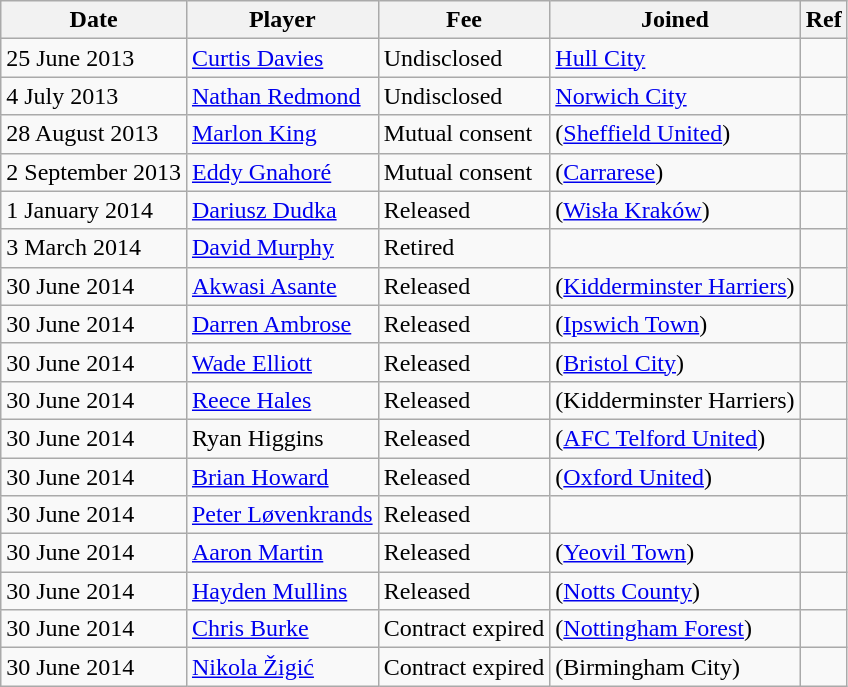<table class="wikitable" style="text-align: left">
<tr>
<th>Date</th>
<th>Player</th>
<th>Fee</th>
<th>Joined</th>
<th>Ref</th>
</tr>
<tr>
<td>25 June 2013</td>
<td><a href='#'>Curtis Davies</a></td>
<td>Undisclosed</td>
<td><a href='#'>Hull City</a></td>
<td style="text-align: center"></td>
</tr>
<tr>
<td>4 July 2013</td>
<td><a href='#'>Nathan Redmond</a></td>
<td>Undisclosed</td>
<td><a href='#'>Norwich City</a></td>
<td style="text-align: center"></td>
</tr>
<tr>
<td>28 August 2013</td>
<td><a href='#'>Marlon King</a></td>
<td>Mutual consent</td>
<td>(<a href='#'>Sheffield United</a>)</td>
<td style="text-align: center"></td>
</tr>
<tr>
<td>2 September 2013</td>
<td><a href='#'>Eddy Gnahoré</a></td>
<td>Mutual consent</td>
<td>(<a href='#'>Carrarese</a>)</td>
<td style="text-align: center"></td>
</tr>
<tr>
<td>1 January 2014</td>
<td><a href='#'>Dariusz Dudka</a></td>
<td>Released</td>
<td>(<a href='#'>Wisła Kraków</a>)</td>
<td style="text-align: center"></td>
</tr>
<tr>
<td>3 March 2014</td>
<td><a href='#'>David Murphy</a></td>
<td>Retired</td>
<td></td>
<td style="text-align: center"></td>
</tr>
<tr>
<td>30 June 2014</td>
<td><a href='#'>Akwasi Asante</a></td>
<td>Released</td>
<td>(<a href='#'>Kidderminster Harriers</a>)</td>
<td style="text-align: center"></td>
</tr>
<tr>
<td>30 June 2014</td>
<td><a href='#'>Darren Ambrose</a></td>
<td>Released</td>
<td>(<a href='#'>Ipswich Town</a>)</td>
<td style="text-align: center"></td>
</tr>
<tr>
<td>30 June 2014</td>
<td><a href='#'>Wade Elliott</a></td>
<td>Released</td>
<td>(<a href='#'>Bristol City</a>)</td>
<td style="text-align: center"></td>
</tr>
<tr>
<td>30 June 2014</td>
<td><a href='#'>Reece Hales</a></td>
<td>Released</td>
<td>(Kidderminster Harriers)</td>
<td style="text-align: center"></td>
</tr>
<tr>
<td>30 June 2014</td>
<td>Ryan Higgins</td>
<td>Released</td>
<td>(<a href='#'>AFC Telford United</a>)</td>
<td style="text-align: center"></td>
</tr>
<tr>
<td>30 June 2014</td>
<td><a href='#'>Brian Howard</a></td>
<td>Released</td>
<td>(<a href='#'>Oxford United</a>)</td>
<td style="text-align: center"></td>
</tr>
<tr>
<td>30 June 2014</td>
<td><a href='#'>Peter Løvenkrands</a></td>
<td>Released</td>
<td></td>
<td style="text-align: center"></td>
</tr>
<tr>
<td>30 June 2014</td>
<td><a href='#'>Aaron Martin</a></td>
<td>Released</td>
<td>(<a href='#'>Yeovil Town</a>)</td>
<td style="text-align: center"></td>
</tr>
<tr>
<td>30 June 2014</td>
<td><a href='#'>Hayden Mullins</a></td>
<td>Released</td>
<td>(<a href='#'>Notts County</a>)</td>
<td style="text-align: center"></td>
</tr>
<tr>
<td>30 June 2014</td>
<td><a href='#'>Chris Burke</a></td>
<td>Contract expired</td>
<td>(<a href='#'>Nottingham Forest</a>)</td>
<td style="text-align: center"></td>
</tr>
<tr>
<td>30 June 2014</td>
<td><a href='#'>Nikola Žigić</a></td>
<td>Contract expired</td>
<td>(Birmingham City)</td>
<td style="text-align: center"></td>
</tr>
</table>
